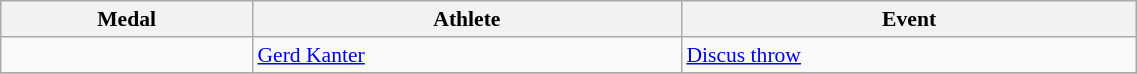<table class="wikitable" style="font-size:90%" width=60%>
<tr>
<th>Medal</th>
<th>Athlete</th>
<th>Event</th>
</tr>
<tr>
<td></td>
<td><a href='#'>Gerd Kanter</a></td>
<td><a href='#'>Discus throw</a></td>
</tr>
<tr>
</tr>
</table>
